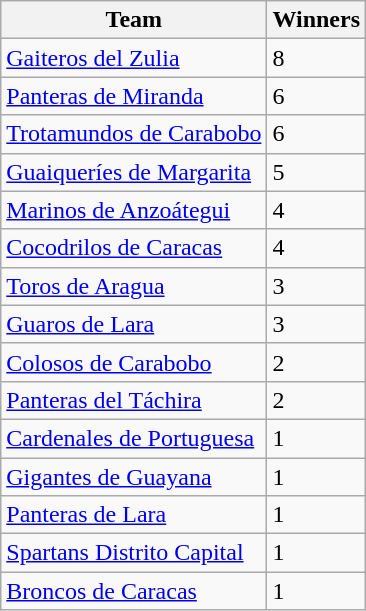<table class="wikitable sortable">
<tr>
<th>Team</th>
<th>Winners</th>
</tr>
<tr>
<td><a href='#'>Gaiteros del Zulia</a></td>
<td>8</td>
</tr>
<tr>
<td><a href='#'>Panteras de Miranda</a></td>
<td>6</td>
</tr>
<tr>
<td><a href='#'>Trotamundos de Carabobo</a></td>
<td>6</td>
</tr>
<tr>
<td><a href='#'>Guaiqueríes de Margarita</a></td>
<td>5</td>
</tr>
<tr>
<td><a href='#'>Marinos de Anzoátegui</a></td>
<td>4</td>
</tr>
<tr>
<td><a href='#'>Cocodrilos de Caracas</a></td>
<td>4</td>
</tr>
<tr>
<td><a href='#'>Toros de Aragua</a></td>
<td>3</td>
</tr>
<tr>
<td><a href='#'>Guaros de Lara</a></td>
<td>3</td>
</tr>
<tr>
<td><a href='#'>Colosos de Carabobo</a></td>
<td>2</td>
</tr>
<tr>
<td><a href='#'>Panteras del Táchira</a></td>
<td>2</td>
</tr>
<tr>
<td><a href='#'>Cardenales de Portuguesa</a></td>
<td>1</td>
</tr>
<tr>
<td><a href='#'>Gigantes de Guayana</a></td>
<td>1</td>
</tr>
<tr>
<td><a href='#'>Panteras de Lara</a></td>
<td>1</td>
</tr>
<tr>
<td><a href='#'>Spartans Distrito Capital</a></td>
<td>1</td>
</tr>
<tr>
<td><a href='#'>Broncos de Caracas</a></td>
<td>1</td>
</tr>
</table>
